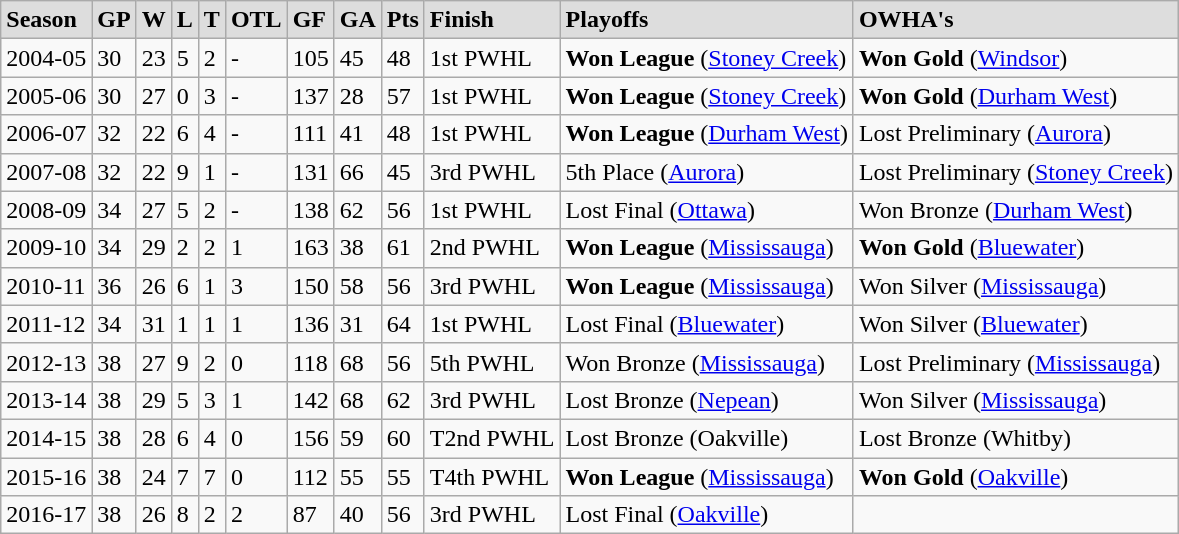<table class="wikitable">
<tr style="font-weight:bold; background-color:#dddddd;" |>
<td>Season</td>
<td>GP</td>
<td>W</td>
<td>L</td>
<td>T</td>
<td>OTL</td>
<td>GF</td>
<td>GA</td>
<td>Pts</td>
<td>Finish</td>
<td>Playoffs</td>
<td>OWHA's</td>
</tr>
<tr>
<td>2004-05</td>
<td>30</td>
<td>23</td>
<td>5</td>
<td>2</td>
<td>-</td>
<td>105</td>
<td>45</td>
<td>48</td>
<td>1st PWHL</td>
<td><strong>Won League</strong> (<a href='#'>Stoney Creek</a>)</td>
<td><strong>Won Gold</strong> (<a href='#'>Windsor</a>)</td>
</tr>
<tr>
<td>2005-06</td>
<td>30</td>
<td>27</td>
<td>0</td>
<td>3</td>
<td>-</td>
<td>137</td>
<td>28</td>
<td>57</td>
<td>1st PWHL</td>
<td><strong>Won League</strong> (<a href='#'>Stoney Creek</a>)</td>
<td><strong>Won Gold</strong> (<a href='#'>Durham West</a>)</td>
</tr>
<tr>
<td>2006-07</td>
<td>32</td>
<td>22</td>
<td>6</td>
<td>4</td>
<td>-</td>
<td>111</td>
<td>41</td>
<td>48</td>
<td>1st PWHL</td>
<td><strong>Won League</strong> (<a href='#'>Durham West</a>)</td>
<td>Lost Preliminary (<a href='#'>Aurora</a>)</td>
</tr>
<tr>
<td>2007-08</td>
<td>32</td>
<td>22</td>
<td>9</td>
<td>1</td>
<td>-</td>
<td>131</td>
<td>66</td>
<td>45</td>
<td>3rd PWHL</td>
<td>5th Place (<a href='#'>Aurora</a>)</td>
<td>Lost Preliminary (<a href='#'>Stoney Creek</a>)</td>
</tr>
<tr>
<td>2008-09</td>
<td>34</td>
<td>27</td>
<td>5</td>
<td>2</td>
<td>-</td>
<td>138</td>
<td>62</td>
<td>56</td>
<td>1st PWHL</td>
<td>Lost Final (<a href='#'>Ottawa</a>)</td>
<td>Won Bronze (<a href='#'>Durham West</a>)</td>
</tr>
<tr>
<td>2009-10</td>
<td>34</td>
<td>29</td>
<td>2</td>
<td>2</td>
<td>1</td>
<td>163</td>
<td>38</td>
<td>61</td>
<td>2nd PWHL</td>
<td><strong>Won League</strong> (<a href='#'>Mississauga</a>)</td>
<td><strong>Won Gold</strong> (<a href='#'>Bluewater</a>)</td>
</tr>
<tr>
<td>2010-11</td>
<td>36</td>
<td>26</td>
<td>6</td>
<td>1</td>
<td>3</td>
<td>150</td>
<td>58</td>
<td>56</td>
<td>3rd PWHL</td>
<td><strong>Won League</strong> (<a href='#'>Mississauga</a>)</td>
<td>Won Silver (<a href='#'>Mississauga</a>)</td>
</tr>
<tr>
<td>2011-12</td>
<td>34</td>
<td>31</td>
<td>1</td>
<td>1</td>
<td>1</td>
<td>136</td>
<td>31</td>
<td>64</td>
<td>1st PWHL</td>
<td>Lost Final (<a href='#'>Bluewater</a>)</td>
<td>Won Silver (<a href='#'>Bluewater</a>)</td>
</tr>
<tr>
<td>2012-13</td>
<td>38</td>
<td>27</td>
<td>9</td>
<td>2</td>
<td>0</td>
<td>118</td>
<td>68</td>
<td>56</td>
<td>5th PWHL</td>
<td>Won Bronze  (<a href='#'>Mississauga</a>)</td>
<td>Lost Preliminary (<a href='#'>Mississauga</a>)</td>
</tr>
<tr>
<td>2013-14</td>
<td>38</td>
<td>29</td>
<td>5</td>
<td>3</td>
<td>1</td>
<td>142</td>
<td>68</td>
<td>62</td>
<td>3rd PWHL</td>
<td>Lost Bronze (<a href='#'>Nepean</a>)</td>
<td>Won Silver (<a href='#'>Mississauga</a>)</td>
</tr>
<tr>
<td>2014-15</td>
<td>38</td>
<td>28</td>
<td>6</td>
<td>4</td>
<td>0</td>
<td>156</td>
<td>59</td>
<td>60</td>
<td>T2nd PWHL</td>
<td>Lost Bronze (Oakville)</td>
<td>Lost Bronze (Whitby)</td>
</tr>
<tr>
<td>2015-16</td>
<td>38</td>
<td>24</td>
<td>7</td>
<td>7</td>
<td>0</td>
<td>112</td>
<td>55</td>
<td>55</td>
<td>T4th PWHL</td>
<td><strong>Won League</strong> (<a href='#'>Mississauga</a>)</td>
<td><strong>Won Gold</strong> (<a href='#'>Oakville</a>)</td>
</tr>
<tr>
<td>2016-17</td>
<td>38</td>
<td>26</td>
<td>8</td>
<td>2</td>
<td>2</td>
<td>87</td>
<td>40</td>
<td>56</td>
<td>3rd PWHL</td>
<td>Lost Final (<a href='#'>Oakville</a>)</td>
<td></td>
</tr>
</table>
